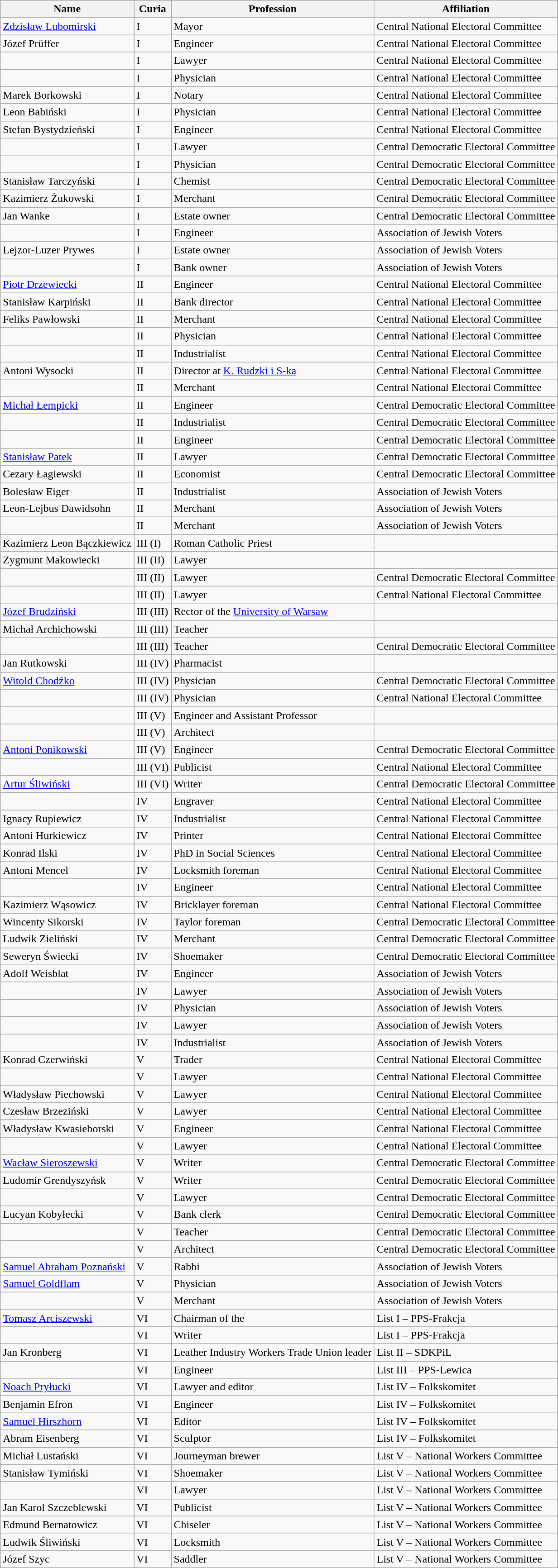<table class="wikitable">
<tr>
<th>Name</th>
<th>Curia</th>
<th>Profession</th>
<th>Affiliation</th>
</tr>
<tr>
<td><a href='#'>Zdzisław Lubomirski</a></td>
<td>I</td>
<td>Mayor</td>
<td>Central National Electoral Committee</td>
</tr>
<tr>
<td>Józef Prüffer</td>
<td>I</td>
<td>Engineer</td>
<td>Central National Electoral Committee</td>
</tr>
<tr>
<td></td>
<td>I</td>
<td>Lawyer</td>
<td>Central National Electoral Committee</td>
</tr>
<tr>
<td></td>
<td>I</td>
<td>Physician</td>
<td>Central National Electoral Committee</td>
</tr>
<tr>
<td>Marek Borkowski</td>
<td>I</td>
<td>Notary</td>
<td>Central National Electoral Committee</td>
</tr>
<tr>
<td>Leon Babiński</td>
<td>I</td>
<td>Physician</td>
<td>Central National Electoral Committee</td>
</tr>
<tr>
<td>Stefan Bystydzieński</td>
<td>I</td>
<td>Engineer</td>
<td>Central National Electoral Committee</td>
</tr>
<tr>
<td></td>
<td>I</td>
<td>Lawyer</td>
<td>Central Democratic Electoral Committee</td>
</tr>
<tr>
<td></td>
<td>I</td>
<td>Physician</td>
<td>Central Democratic Electoral Committee</td>
</tr>
<tr>
<td>Stanisław Tarczyński</td>
<td>I</td>
<td>Chemist</td>
<td>Central Democratic Electoral Committee</td>
</tr>
<tr>
<td>Kazimierz Żukowski</td>
<td>I</td>
<td>Merchant</td>
<td>Central Democratic Electoral Committee</td>
</tr>
<tr>
<td>Jan Wanke</td>
<td>I</td>
<td>Estate owner</td>
<td>Central Democratic Electoral Committee</td>
</tr>
<tr>
<td></td>
<td>I</td>
<td>Engineer</td>
<td>Association of Jewish Voters</td>
</tr>
<tr>
<td>Lejzor-Luzer Prywes</td>
<td>I</td>
<td>Estate owner</td>
<td>Association of Jewish Voters</td>
</tr>
<tr>
<td></td>
<td>I</td>
<td>Bank owner</td>
<td>Association of Jewish Voters</td>
</tr>
<tr>
<td><a href='#'>Piotr Drzewiecki</a></td>
<td>II</td>
<td>Engineer</td>
<td>Central National Electoral Committee</td>
</tr>
<tr>
<td>Stanisław Karpiński</td>
<td>II</td>
<td>Bank director</td>
<td>Central National Electoral Committee</td>
</tr>
<tr>
<td>Feliks Pawłowski</td>
<td>II</td>
<td>Merchant</td>
<td>Central National Electoral Committee</td>
</tr>
<tr>
<td></td>
<td>II</td>
<td>Physician</td>
<td>Central National Electoral Committee</td>
</tr>
<tr>
<td></td>
<td>II</td>
<td>Industrialist</td>
<td>Central National Electoral Committee</td>
</tr>
<tr>
<td>Antoni Wysocki</td>
<td>II</td>
<td>Director at <a href='#'>K. Rudzki i S-ka</a></td>
<td>Central National Electoral Committee</td>
</tr>
<tr>
<td></td>
<td>II</td>
<td>Merchant</td>
<td>Central National Electoral Committee</td>
</tr>
<tr>
<td><a href='#'>Michał Łempicki</a></td>
<td>II</td>
<td>Engineer</td>
<td>Central Democratic Electoral Committee</td>
</tr>
<tr>
<td></td>
<td>II</td>
<td>Industrialist</td>
<td>Central Democratic Electoral Committee</td>
</tr>
<tr>
<td></td>
<td>II</td>
<td>Engineer</td>
<td>Central Democratic Electoral Committee</td>
</tr>
<tr>
<td><a href='#'>Stanisław Patek</a></td>
<td>II</td>
<td>Lawyer</td>
<td>Central Democratic Electoral Committee</td>
</tr>
<tr>
<td>Cezary Łagiewski</td>
<td>II</td>
<td>Economist</td>
<td>Central Democratic Electoral Committee</td>
</tr>
<tr>
<td>Bolesław Eiger</td>
<td>II</td>
<td>Industrialist</td>
<td>Association of Jewish Voters</td>
</tr>
<tr>
<td>Leon-Lejbus Dawidsohn</td>
<td>II</td>
<td>Merchant</td>
<td>Association of Jewish Voters</td>
</tr>
<tr>
<td></td>
<td>II</td>
<td>Merchant</td>
<td>Association of Jewish Voters</td>
</tr>
<tr>
<td>Kazimierz Leon Bączkiewicz</td>
<td>III (I)</td>
<td>Roman Catholic Priest</td>
<td></td>
</tr>
<tr>
<td>Zygmunt Makowiecki</td>
<td>III (II)</td>
<td>Lawyer</td>
<td></td>
</tr>
<tr>
<td></td>
<td>III (II)</td>
<td>Lawyer</td>
<td>Central Democratic Electoral Committee</td>
</tr>
<tr>
<td></td>
<td>III (II)</td>
<td>Lawyer</td>
<td>Central National Electoral Committee</td>
</tr>
<tr>
<td><a href='#'>Józef Brudziński</a></td>
<td>III (III)</td>
<td>Rector of the <a href='#'>University of Warsaw</a></td>
<td></td>
</tr>
<tr>
<td>Michał Archichowski</td>
<td>III (III)</td>
<td>Teacher</td>
<td></td>
</tr>
<tr>
<td></td>
<td>III (III)</td>
<td>Teacher</td>
<td>Central Democratic Electoral Committee</td>
</tr>
<tr>
<td>Jan Rutkowski</td>
<td>III (IV)</td>
<td>Pharmacist</td>
<td></td>
</tr>
<tr>
<td><a href='#'>Witold Chodźko</a></td>
<td>III (IV)</td>
<td>Physician</td>
<td>Central Democratic Electoral Committee</td>
</tr>
<tr>
<td></td>
<td>III (IV)</td>
<td>Physician</td>
<td>Central National Electoral Committee</td>
</tr>
<tr>
<td></td>
<td>III (V)</td>
<td>Engineer and Assistant Professor</td>
<td></td>
</tr>
<tr>
<td></td>
<td>III (V)</td>
<td>Architect</td>
<td></td>
</tr>
<tr>
<td><a href='#'>Antoni Ponikowski</a></td>
<td>III (V)</td>
<td>Engineer</td>
<td>Central Democratic Electoral Committee</td>
</tr>
<tr>
<td></td>
<td>III (VI)</td>
<td>Publicist</td>
<td>Central National Electoral Committee</td>
</tr>
<tr>
<td><a href='#'>Artur Śliwiński</a></td>
<td>III (VI)</td>
<td>Writer</td>
<td>Central Democratic Electoral Committee</td>
</tr>
<tr>
<td></td>
<td>IV</td>
<td>Engraver</td>
<td>Central National Electoral Committee</td>
</tr>
<tr>
<td>Ignacy Rupiewicz</td>
<td>IV</td>
<td>Industrialist</td>
<td>Central National Electoral Committee</td>
</tr>
<tr>
<td>Antoni Hurkiewicz</td>
<td>IV</td>
<td>Printer</td>
<td>Central National Electoral Committee</td>
</tr>
<tr>
<td>Konrad Ilski</td>
<td>IV</td>
<td>PhD in Social Sciences</td>
<td>Central National Electoral Committee</td>
</tr>
<tr>
<td>Antoni Mencel</td>
<td>IV</td>
<td>Locksmith foreman</td>
<td>Central National Electoral Committee</td>
</tr>
<tr>
<td></td>
<td>IV</td>
<td>Engineer</td>
<td>Central National Electoral Committee</td>
</tr>
<tr>
<td>Kazimierz Wąsowicz</td>
<td>IV</td>
<td>Bricklayer foreman</td>
<td>Central National Electoral Committee</td>
</tr>
<tr>
<td>Wincenty Sikorski</td>
<td>IV</td>
<td>Taylor foreman</td>
<td>Central Democratic Electoral Committee</td>
</tr>
<tr>
<td>Ludwik Zieliński</td>
<td>IV</td>
<td>Merchant</td>
<td>Central Democratic Electoral Committee</td>
</tr>
<tr>
<td>Seweryn Świecki</td>
<td>IV</td>
<td>Shoemaker</td>
<td>Central Democratic Electoral Committee</td>
</tr>
<tr>
<td>Adolf Weisblat</td>
<td>IV</td>
<td>Engineer</td>
<td>Association of Jewish Voters</td>
</tr>
<tr>
<td></td>
<td>IV</td>
<td>Lawyer</td>
<td>Association of Jewish Voters</td>
</tr>
<tr>
<td></td>
<td>IV</td>
<td>Physician</td>
<td>Association of Jewish Voters</td>
</tr>
<tr>
<td></td>
<td>IV</td>
<td>Lawyer</td>
<td>Association of Jewish Voters</td>
</tr>
<tr>
<td></td>
<td>IV</td>
<td>Industrialist</td>
<td>Association of Jewish Voters</td>
</tr>
<tr>
<td>Konrad Czerwiński</td>
<td>V</td>
<td>Trader</td>
<td>Central National Electoral Committee</td>
</tr>
<tr>
<td></td>
<td>V</td>
<td>Lawyer</td>
<td>Central National Electoral Committee</td>
</tr>
<tr>
<td>Władysław Piechowski</td>
<td>V</td>
<td>Lawyer</td>
<td>Central National Electoral Committee</td>
</tr>
<tr>
<td>Czesław Brzeziński</td>
<td>V</td>
<td>Lawyer</td>
<td>Central National Electoral Committee</td>
</tr>
<tr>
<td>Władysław Kwasieborski</td>
<td>V</td>
<td>Engineer</td>
<td>Central National Electoral Committee</td>
</tr>
<tr>
<td></td>
<td>V</td>
<td>Lawyer</td>
<td>Central National Electoral Committee</td>
</tr>
<tr>
<td><a href='#'>Wacław Sieroszewski</a></td>
<td>V</td>
<td>Writer</td>
<td>Central Democratic Electoral Committee</td>
</tr>
<tr>
<td>Ludomir Grendyszyńsk</td>
<td>V</td>
<td>Writer</td>
<td>Central Democratic Electoral Committee</td>
</tr>
<tr>
<td></td>
<td>V</td>
<td>Lawyer</td>
<td>Central Democratic Electoral Committee</td>
</tr>
<tr>
<td>Lucyan Kobyłecki</td>
<td>V</td>
<td>Bank clerk</td>
<td>Central Democratic Electoral Committee</td>
</tr>
<tr>
<td></td>
<td>V</td>
<td>Teacher</td>
<td>Central Democratic Electoral Committee</td>
</tr>
<tr>
<td></td>
<td>V</td>
<td>Architect</td>
<td>Central Democratic Electoral Committee</td>
</tr>
<tr>
<td><a href='#'>Samuel Abraham Poznański</a></td>
<td>V</td>
<td>Rabbi</td>
<td>Association of Jewish Voters</td>
</tr>
<tr>
<td><a href='#'>Samuel Goldflam</a></td>
<td>V</td>
<td>Physician</td>
<td>Association of Jewish Voters</td>
</tr>
<tr>
<td></td>
<td>V</td>
<td>Merchant</td>
<td>Association of Jewish Voters</td>
</tr>
<tr>
<td><a href='#'>Tomasz Arciszewski</a></td>
<td>VI</td>
<td>Chairman of the </td>
<td>List I – PPS-Frakcja</td>
</tr>
<tr>
<td></td>
<td>VI</td>
<td>Writer</td>
<td>List I – PPS-Frakcja</td>
</tr>
<tr>
<td>Jan Kronberg</td>
<td>VI</td>
<td>Leather Industry Workers Trade Union leader</td>
<td>List II – SDKPiL</td>
</tr>
<tr>
<td></td>
<td>VI</td>
<td>Engineer</td>
<td>List III – PPS-Lewica</td>
</tr>
<tr>
<td><a href='#'>Noach Pryłucki</a></td>
<td>VI</td>
<td>Lawyer and editor</td>
<td>List IV – Folkskomitet</td>
</tr>
<tr>
<td>Benjamin Efron</td>
<td>VI</td>
<td>Engineer</td>
<td>List IV – Folkskomitet</td>
</tr>
<tr>
<td><a href='#'>Samuel Hirszhorn</a></td>
<td>VI</td>
<td>Editor</td>
<td>List IV – Folkskomitet</td>
</tr>
<tr>
<td>Abram Eisenberg</td>
<td>VI</td>
<td>Sculptor</td>
<td>List IV – Folkskomitet</td>
</tr>
<tr>
<td>Michał Lustański</td>
<td>VI</td>
<td>Journeyman brewer</td>
<td>List V – National Workers Committee</td>
</tr>
<tr>
<td>Stanisław Tymiński</td>
<td>VI</td>
<td>Shoemaker</td>
<td>List V – National Workers Committee</td>
</tr>
<tr>
<td></td>
<td>VI</td>
<td>Lawyer</td>
<td>List V – National Workers Committee</td>
</tr>
<tr>
<td>Jan Karol Szczeblewski</td>
<td>VI</td>
<td>Publicist</td>
<td>List V – National Workers Committee</td>
</tr>
<tr>
<td>Edmund Bernatowicz</td>
<td>VI</td>
<td>Chiseler</td>
<td>List V – National Workers Committee</td>
</tr>
<tr>
<td>Ludwik Śliwiński</td>
<td>VI</td>
<td>Locksmith</td>
<td>List V – National Workers Committee</td>
</tr>
<tr>
<td>Józef Szyc</td>
<td>VI</td>
<td>Saddler</td>
<td>List V – National Workers Committee</td>
</tr>
</table>
